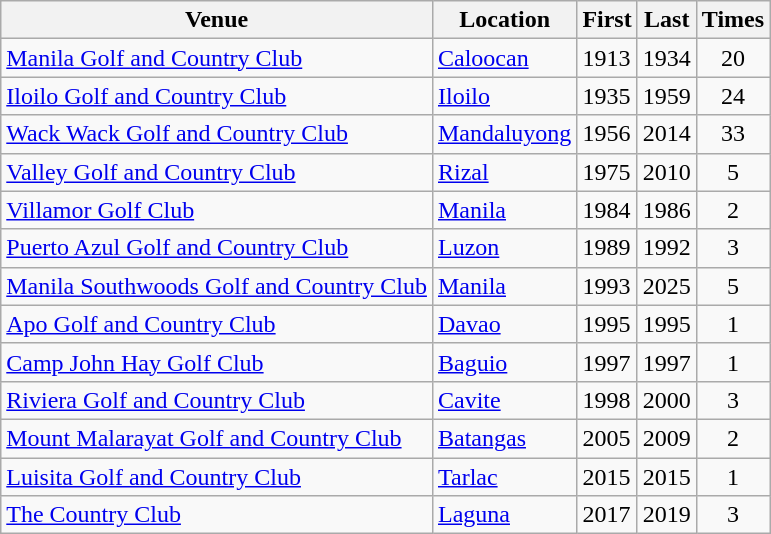<table class="wikitable">
<tr>
<th>Venue</th>
<th>Location</th>
<th>First</th>
<th>Last</th>
<th>Times</th>
</tr>
<tr>
<td><a href='#'>Manila Golf and Country Club</a></td>
<td><a href='#'>Caloocan</a></td>
<td>1913</td>
<td>1934</td>
<td align=center>20</td>
</tr>
<tr>
<td><a href='#'>Iloilo Golf and Country Club</a></td>
<td><a href='#'>Iloilo</a></td>
<td>1935</td>
<td>1959</td>
<td align=center>24</td>
</tr>
<tr>
<td><a href='#'>Wack Wack Golf and Country Club</a></td>
<td><a href='#'>Mandaluyong</a></td>
<td>1956</td>
<td>2014</td>
<td align=center>33</td>
</tr>
<tr>
<td><a href='#'>Valley Golf and Country Club</a></td>
<td><a href='#'>Rizal</a></td>
<td>1975</td>
<td>2010</td>
<td align=center>5</td>
</tr>
<tr>
<td><a href='#'>Villamor Golf Club</a></td>
<td><a href='#'>Manila</a></td>
<td>1984</td>
<td>1986</td>
<td align=center>2</td>
</tr>
<tr>
<td><a href='#'>Puerto Azul Golf and Country Club</a></td>
<td><a href='#'>Luzon</a></td>
<td>1989</td>
<td>1992</td>
<td align=center>3</td>
</tr>
<tr>
<td><a href='#'>Manila Southwoods Golf and Country Club</a></td>
<td><a href='#'>Manila</a></td>
<td>1993</td>
<td>2025</td>
<td align=center>5</td>
</tr>
<tr>
<td><a href='#'>Apo Golf and Country Club</a></td>
<td><a href='#'>Davao</a></td>
<td>1995</td>
<td>1995</td>
<td align=center>1</td>
</tr>
<tr>
<td><a href='#'>Camp John Hay Golf Club</a></td>
<td><a href='#'>Baguio</a></td>
<td>1997</td>
<td>1997</td>
<td align=center>1</td>
</tr>
<tr>
<td><a href='#'>Riviera Golf and Country Club</a></td>
<td><a href='#'>Cavite</a></td>
<td>1998</td>
<td>2000</td>
<td align=center>3</td>
</tr>
<tr>
<td><a href='#'>Mount Malarayat Golf and Country Club</a></td>
<td><a href='#'>Batangas</a></td>
<td>2005</td>
<td>2009</td>
<td align=center>2</td>
</tr>
<tr>
<td><a href='#'>Luisita Golf and Country Club</a></td>
<td><a href='#'>Tarlac</a></td>
<td>2015</td>
<td>2015</td>
<td align=center>1</td>
</tr>
<tr>
<td><a href='#'>The Country Club</a></td>
<td><a href='#'>Laguna</a></td>
<td>2017</td>
<td>2019</td>
<td align=center>3</td>
</tr>
</table>
